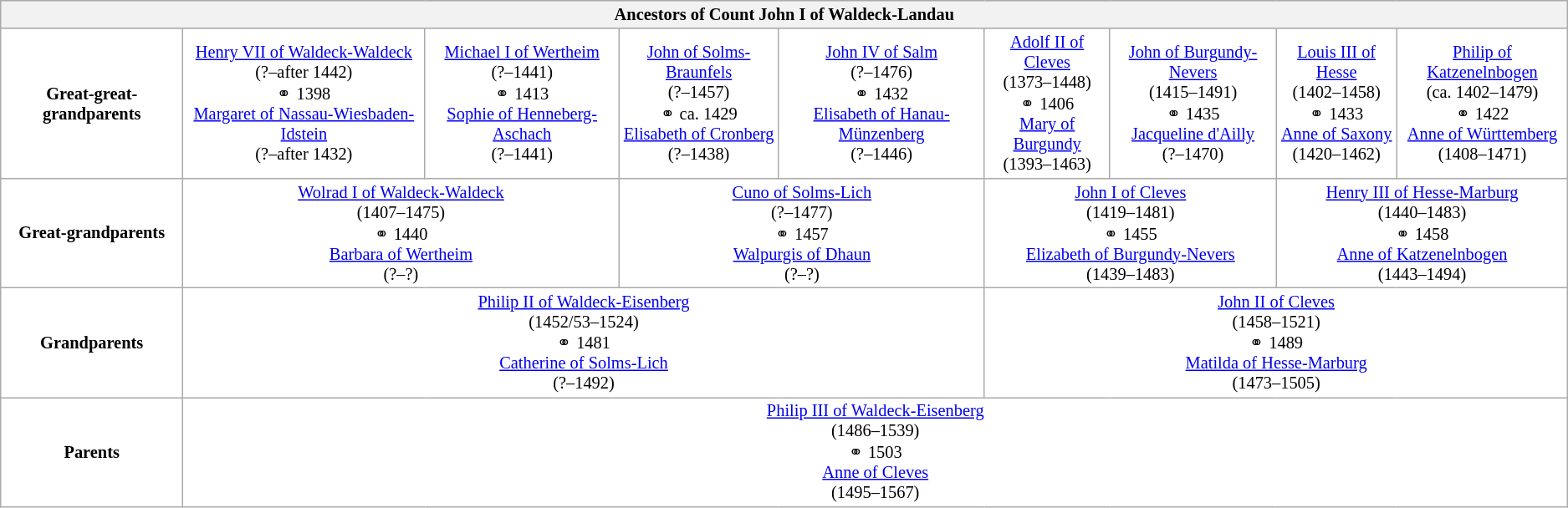<table class="wikitable" style="background:#FFFFFF; font-size:85%; text-align:center">
<tr bgcolor="#E0E0E0">
<th colspan="9">Ancestors of Count John I of Waldeck-Landau</th>
</tr>
<tr>
<td><strong>Great-great-grandparents</strong></td>
<td colspan="1"><a href='#'>Henry VII of Waldeck-Waldeck</a><br>(?–after 1442)<br>⚭ 1398<br><a href='#'>Margaret of Nassau-Wiesbaden-Idstein</a><br>(?–after 1432)</td>
<td colspan="1"><a href='#'>Michael I of Wertheim</a><br>(?–1441)<br>⚭ 1413<br><a href='#'>Sophie of Henneberg-Aschach</a><br>(?–1441)</td>
<td colspan="1"><a href='#'>John of Solms-Braunfels</a><br>(?–1457)<br>⚭ ca. 1429<br><a href='#'>Elisabeth of Cronberg</a><br>(?–1438)</td>
<td colspan="1"><a href='#'>John IV of Salm</a><br>(?–1476)<br>⚭ 1432<br><a href='#'>Elisabeth of Hanau-Münzenberg</a><br>(?–1446)</td>
<td colspan="1"><a href='#'>Adolf II of Cleves</a><br>(1373–1448)<br>⚭ 1406<br><a href='#'>Mary of Burgundy</a><br>(1393–1463)</td>
<td colspan="1"><a href='#'>John of Burgundy-Nevers</a><br>(1415–1491)<br>⚭ 1435<br><a href='#'>Jacqueline d'Ailly</a><br>(?–1470)</td>
<td colspan="1"><a href='#'>Louis III of Hesse</a><br>(1402–1458)<br>⚭ 1433<br><a href='#'>Anne of Saxony</a><br>(1420–1462)</td>
<td colspan="1"><a href='#'>Philip of Katzenelnbogen</a><br>(ca. 1402–1479)<br>⚭ 1422<br><a href='#'>Anne of Württemberg</a><br>(1408–1471)</td>
</tr>
<tr>
<td><strong>Great-grandparents</strong></td>
<td colspan="2"><a href='#'>Wolrad I of Waldeck-Waldeck</a><br>(1407–1475)<br>⚭ 1440<br><a href='#'>Barbara of Wertheim</a><br>(?–?)</td>
<td colspan="2"><a href='#'>Cuno of Solms-Lich</a><br>(?–1477)<br>⚭ 1457<br><a href='#'>Walpurgis of Dhaun</a><br>(?–?)</td>
<td colspan="2"><a href='#'>John I of Cleves</a><br>(1419–1481)<br>⚭ 1455<br><a href='#'>Elizabeth of Burgundy-Nevers</a><br>(1439–1483)</td>
<td colspan="2"><a href='#'>Henry III of Hesse-Marburg</a><br>(1440–1483)<br>⚭ 1458<br><a href='#'>Anne of Katzenelnbogen</a><br>(1443–1494)</td>
</tr>
<tr>
<td><strong>Grandparents</strong></td>
<td colspan="4"><a href='#'>Philip II of Waldeck-Eisenberg</a><br>(1452/53–1524)<br>⚭ 1481<br><a href='#'>Catherine of Solms-Lich</a><br>(?–1492)</td>
<td colspan="4"><a href='#'>John II of Cleves</a><br>(1458–1521)<br>⚭ 1489<br><a href='#'>Matilda of Hesse-Marburg</a><br>(1473–1505)</td>
</tr>
<tr>
<td><strong>Parents</strong></td>
<td colspan="8"><a href='#'>Philip III of Waldeck-Eisenberg</a><br>(1486–1539)<br>⚭ 1503<br><a href='#'>Anne of Cleves</a><br>(1495–1567)</td>
</tr>
</table>
